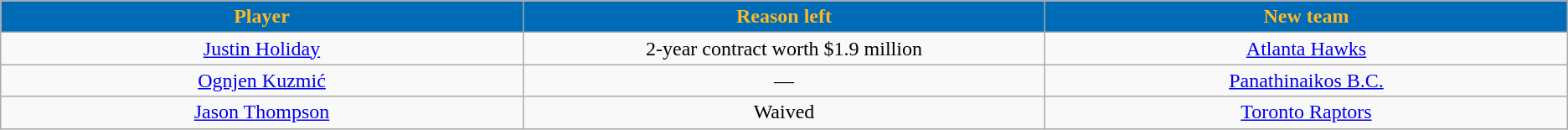<table class="wikitable sortable sortable" style="text-align: center">
<tr>
<th style="background:#006bb6; color:#fdb927" width="10%">Player</th>
<th style="background:#006bb6; color:#fdb927" width="10%">Reason left</th>
<th style="background:#006bb6; color:#fdb927" width="10%">New team</th>
</tr>
<tr style="text-align: center">
<td><a href='#'>Justin Holiday</a></td>
<td>2-year contract worth $1.9 million</td>
<td><a href='#'>Atlanta Hawks</a></td>
</tr>
<tr style="text-align: center">
<td><a href='#'>Ognjen Kuzmić</a></td>
<td>—</td>
<td><a href='#'>Panathinaikos B.C.</a></td>
</tr>
<tr style="text-align: center">
<td><a href='#'>Jason Thompson</a></td>
<td>Waived</td>
<td><a href='#'>Toronto Raptors</a></td>
</tr>
</table>
